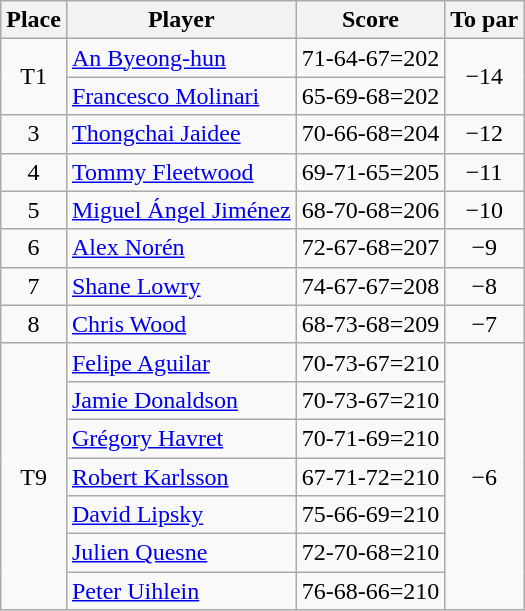<table class="wikitable">
<tr>
<th>Place</th>
<th>Player</th>
<th>Score</th>
<th>To par</th>
</tr>
<tr>
<td rowspan=2 align=center>T1</td>
<td> <a href='#'>An Byeong-hun</a></td>
<td>71-64-67=202</td>
<td rowspan=2 align=center>−14</td>
</tr>
<tr>
<td> <a href='#'>Francesco Molinari</a></td>
<td>65-69-68=202</td>
</tr>
<tr>
<td align=center>3</td>
<td> <a href='#'>Thongchai Jaidee</a></td>
<td>70-66-68=204</td>
<td align=center>−12</td>
</tr>
<tr>
<td align=center>4</td>
<td> <a href='#'>Tommy Fleetwood</a></td>
<td>69-71-65=205</td>
<td align=center>−11</td>
</tr>
<tr>
<td align=center>5</td>
<td> <a href='#'>Miguel Ángel Jiménez</a></td>
<td>68-70-68=206</td>
<td align=center>−10</td>
</tr>
<tr>
<td align=center>6</td>
<td> <a href='#'>Alex Norén</a></td>
<td>72-67-68=207</td>
<td align=center>−9</td>
</tr>
<tr>
<td align=center>7</td>
<td> <a href='#'>Shane Lowry</a></td>
<td>74-67-67=208</td>
<td align=center>−8</td>
</tr>
<tr>
<td align=center>8</td>
<td> <a href='#'>Chris Wood</a></td>
<td>68-73-68=209</td>
<td align=center>−7</td>
</tr>
<tr>
<td rowspan=7 align=center>T9</td>
<td> <a href='#'>Felipe Aguilar</a></td>
<td>70-73-67=210</td>
<td rowspan=7 align=center>−6</td>
</tr>
<tr>
<td> <a href='#'>Jamie Donaldson</a></td>
<td>70-73-67=210</td>
</tr>
<tr>
<td> <a href='#'>Grégory Havret</a></td>
<td>70-71-69=210</td>
</tr>
<tr>
<td> <a href='#'>Robert Karlsson</a></td>
<td>67-71-72=210</td>
</tr>
<tr>
<td> <a href='#'>David Lipsky</a></td>
<td>75-66-69=210</td>
</tr>
<tr>
<td> <a href='#'>Julien Quesne</a></td>
<td>72-70-68=210</td>
</tr>
<tr>
<td> <a href='#'>Peter Uihlein</a></td>
<td>76-68-66=210</td>
</tr>
</table>
